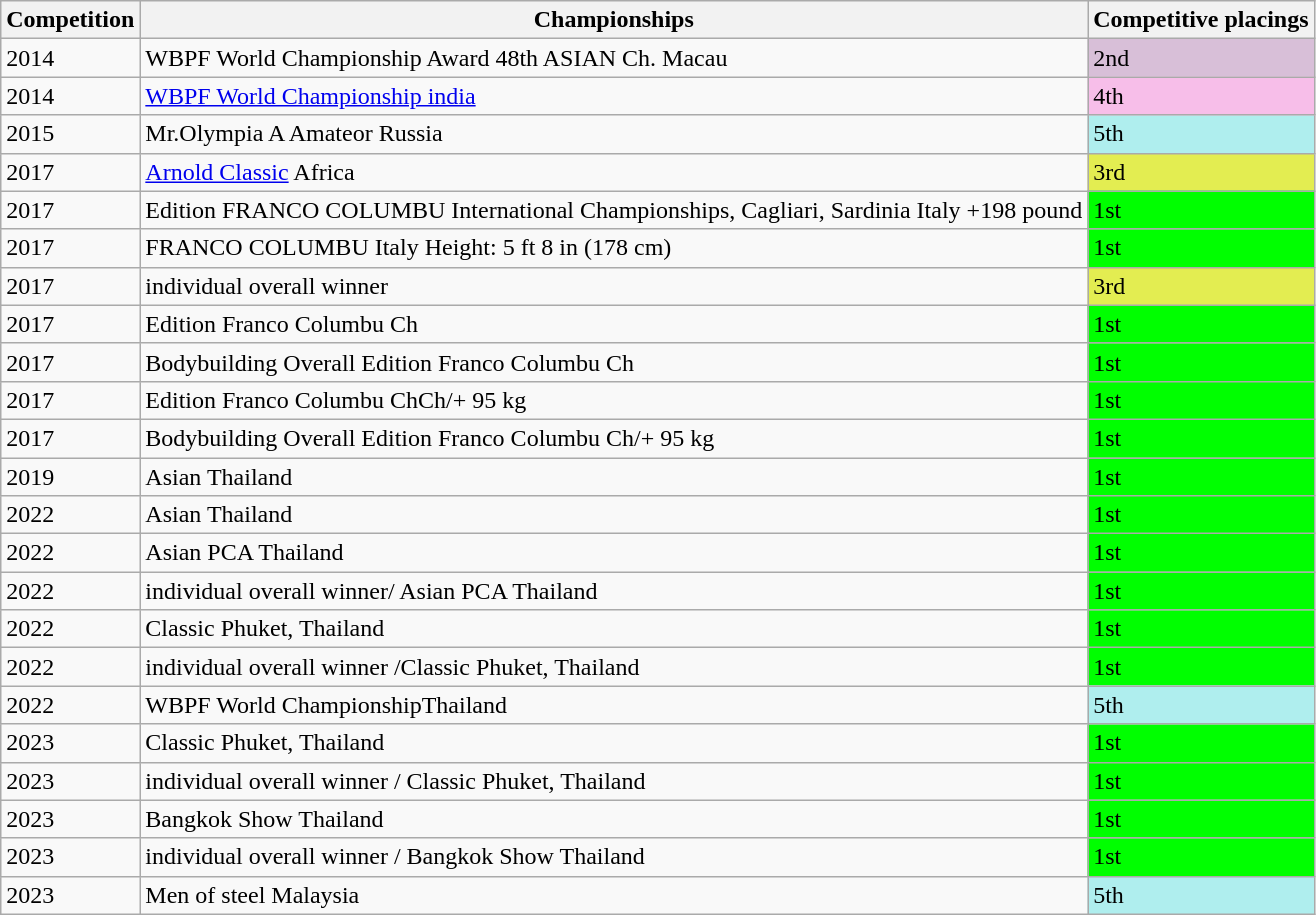<table class="wikitable">
<tr>
<th>Competition</th>
<th><strong>Championships</strong> </th>
<th>Competitive placings</th>
</tr>
<tr>
<td>2014</td>
<td>WBPF World Championship Award 48th ASIAN Ch. Macau</td>
<td bgcolor=thistle>2nd</td>
</tr>
<tr>
<td>2014</td>
<td><a href='#'>WBPF World Championship india</a></td>
<td bgcolor=f7bee9>4th</td>
</tr>
<tr>
<td>2015</td>
<td>Mr.Olympia A Amateor Russia</td>
<td bgcolor=afeeee>5th</td>
</tr>
<tr>
<td>2017</td>
<td><a href='#'>Arnold Classic</a> Africa</td>
<td bgcolor=e3ed51>3rd</td>
</tr>
<tr>
<td>2017</td>
<td>Edition FRANCO COLUMBU International Championships, Cagliari, Sardinia Italy +198 pound</td>
<td bgcolor=lime>1st</td>
</tr>
<tr>
<td>2017</td>
<td>FRANCO COLUMBU Italy Height: 5 ft 8 in (178 cm)</td>
<td bgcolor=lime>1st</td>
</tr>
<tr>
<td>2017</td>
<td>individual overall winner</td>
<td bgcolor=e3ed51>3rd</td>
</tr>
<tr>
<td>2017</td>
<td>Edition Franco Columbu Ch</td>
<td bgcolor=lime>1st</td>
</tr>
<tr>
<td>2017</td>
<td>Bodybuilding Overall Edition Franco Columbu Ch</td>
<td bgcolor=lime>1st</td>
</tr>
<tr>
<td>2017</td>
<td>Edition Franco Columbu ChCh/+ 95 kg</td>
<td bgcolor=lime>1st</td>
</tr>
<tr>
<td>2017</td>
<td>Bodybuilding Overall Edition Franco Columbu Ch/+ 95 kg</td>
<td bgcolor=lime>1st</td>
</tr>
<tr>
<td>2019</td>
<td>Asian Thailand</td>
<td bgcolor=lime>1st</td>
</tr>
<tr>
<td>2022</td>
<td>Asian Thailand</td>
<td bgcolor=lime>1st</td>
</tr>
<tr>
<td>2022</td>
<td>Asian PCA Thailand</td>
<td bgcolor=lime>1st</td>
</tr>
<tr>
<td>2022</td>
<td>individual overall winner/ Asian PCA Thailand</td>
<td bgcolor=lime>1st</td>
</tr>
<tr>
<td>2022</td>
<td>Classic Phuket, Thailand</td>
<td bgcolor=lime>1st</td>
</tr>
<tr>
<td>2022</td>
<td>individual overall winner /Classic Phuket, Thailand</td>
<td bgcolor=lime>1st</td>
</tr>
<tr>
<td>2022</td>
<td>WBPF World ChampionshipThailand</td>
<td bgcolor=afeeee>5th</td>
</tr>
<tr>
<td>2023</td>
<td>Classic Phuket, Thailand</td>
<td bgcolor=lime>1st</td>
</tr>
<tr>
<td>2023</td>
<td>individual overall winner / Classic Phuket, Thailand</td>
<td bgcolor=lime>1st</td>
</tr>
<tr>
<td>2023</td>
<td>Bangkok Show Thailand</td>
<td bgcolor=lime>1st</td>
</tr>
<tr>
<td>2023</td>
<td>individual overall winner / Bangkok Show Thailand</td>
<td bgcolor=lime>1st</td>
</tr>
<tr>
<td>2023</td>
<td>Men of steel Malaysia</td>
<td bgcolor=afeeee>5th</td>
</tr>
</table>
